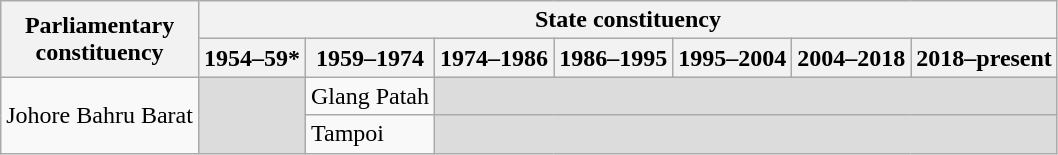<table class="wikitable">
<tr>
<th rowspan="2">Parliamentary<br>constituency</th>
<th colspan="7">State constituency</th>
</tr>
<tr>
<th>1954–59*</th>
<th>1959–1974</th>
<th>1974–1986</th>
<th>1986–1995</th>
<th>1995–2004</th>
<th>2004–2018</th>
<th>2018–present</th>
</tr>
<tr>
<td rowspan="2">Johore Bahru Barat</td>
<td rowspan="2" bgcolor="dcdcdc"></td>
<td>Glang Patah</td>
<td colspan="5" bgcolor="dcdcdc"></td>
</tr>
<tr>
<td>Tampoi</td>
<td colspan="5" bgcolor="dcdcdc"></td>
</tr>
</table>
